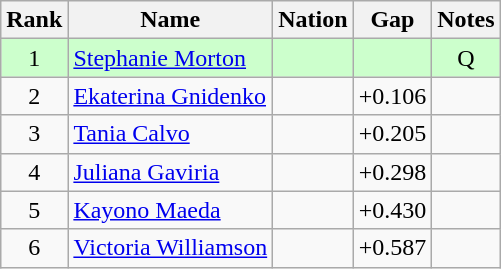<table class="wikitable sortable" style="text-align:center">
<tr>
<th>Rank</th>
<th>Name</th>
<th>Nation</th>
<th>Gap</th>
<th>Notes</th>
</tr>
<tr bgcolor=ccffcc>
<td>1</td>
<td align=left><a href='#'>Stephanie Morton</a></td>
<td align=left></td>
<td></td>
<td>Q</td>
</tr>
<tr>
<td>2</td>
<td align=left><a href='#'>Ekaterina Gnidenko</a></td>
<td align=left></td>
<td>+0.106</td>
<td></td>
</tr>
<tr>
<td>3</td>
<td align=left><a href='#'>Tania Calvo</a></td>
<td align=left></td>
<td>+0.205</td>
<td></td>
</tr>
<tr>
<td>4</td>
<td align=left><a href='#'>Juliana Gaviria</a></td>
<td align=left></td>
<td>+0.298</td>
<td></td>
</tr>
<tr>
<td>5</td>
<td align=left><a href='#'>Kayono Maeda</a></td>
<td align=left></td>
<td>+0.430</td>
<td></td>
</tr>
<tr>
<td>6</td>
<td align=left><a href='#'>Victoria Williamson</a></td>
<td align=left></td>
<td>+0.587</td>
<td></td>
</tr>
</table>
